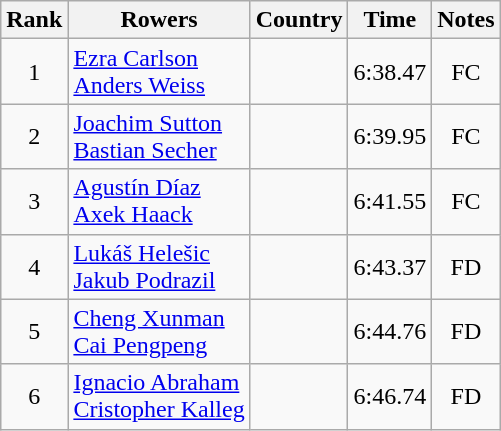<table class="wikitable" style="text-align:center">
<tr>
<th>Rank</th>
<th>Rowers</th>
<th>Country</th>
<th>Time</th>
<th>Notes</th>
</tr>
<tr>
<td>1</td>
<td align="left"><a href='#'>Ezra Carlson</a><br><a href='#'>Anders Weiss</a></td>
<td align="left"></td>
<td>6:38.47</td>
<td>FC</td>
</tr>
<tr>
<td>2</td>
<td align="left"><a href='#'>Joachim Sutton</a><br><a href='#'>Bastian Secher</a></td>
<td align="left"></td>
<td>6:39.95</td>
<td>FC</td>
</tr>
<tr>
<td>3</td>
<td align="left"><a href='#'>Agustín Díaz</a><br><a href='#'>Axek Haack</a></td>
<td align="left"></td>
<td>6:41.55</td>
<td>FC</td>
</tr>
<tr>
<td>4</td>
<td align="left"><a href='#'>Lukáš Helešic</a><br><a href='#'>Jakub Podrazil</a></td>
<td align="left"></td>
<td>6:43.37</td>
<td>FD</td>
</tr>
<tr>
<td>5</td>
<td align="left"><a href='#'>Cheng Xunman</a><br><a href='#'>Cai Pengpeng</a></td>
<td align="left"></td>
<td>6:44.76</td>
<td>FD</td>
</tr>
<tr>
<td>6</td>
<td align="left"><a href='#'>Ignacio Abraham</a><br><a href='#'>Cristopher Kalleg</a></td>
<td align="left"></td>
<td>6:46.74</td>
<td>FD</td>
</tr>
</table>
